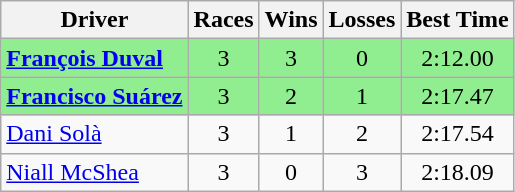<table class="wikitable">
<tr>
<th>Driver</th>
<th>Races</th>
<th>Wins</th>
<th>Losses</th>
<th>Best Time</th>
</tr>
<tr style="background:lightgreen;">
<td><strong> <a href='#'>François Duval</a></strong></td>
<td align=center>3</td>
<td align=center>3</td>
<td align=center>0</td>
<td align=center>2:12.00</td>
</tr>
<tr style="background:lightgreen;">
<td><strong> <a href='#'>Francisco Suárez</a></strong></td>
<td align=center>3</td>
<td align=center>2</td>
<td align=center>1</td>
<td align=center>2:17.47</td>
</tr>
<tr>
<td> <a href='#'>Dani Solà</a></td>
<td align=center>3</td>
<td align=center>1</td>
<td align=center>2</td>
<td align=center>2:17.54</td>
</tr>
<tr>
<td> <a href='#'>Niall McShea</a></td>
<td align=center>3</td>
<td align=center>0</td>
<td align=center>3</td>
<td align=center>2:18.09</td>
</tr>
</table>
